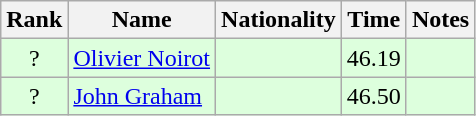<table class="wikitable sortable" style="text-align:center">
<tr>
<th>Rank</th>
<th>Name</th>
<th>Nationality</th>
<th>Time</th>
<th>Notes</th>
</tr>
<tr bgcolor=ddffdd>
<td>?</td>
<td align=left><a href='#'>Olivier Noirot</a></td>
<td align=left></td>
<td>46.19</td>
<td></td>
</tr>
<tr bgcolor=ddffdd>
<td>?</td>
<td align=left><a href='#'>John Graham</a></td>
<td align=left></td>
<td>46.50</td>
<td></td>
</tr>
</table>
